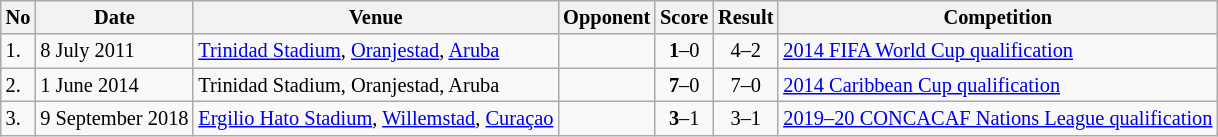<table class="wikitable" style="font-size:85%;">
<tr>
<th>No</th>
<th>Date</th>
<th>Venue</th>
<th>Opponent</th>
<th>Score</th>
<th>Result</th>
<th>Competition</th>
</tr>
<tr>
<td>1.</td>
<td>8 July 2011</td>
<td><a href='#'>Trinidad Stadium</a>, <a href='#'>Oranjestad</a>, <a href='#'>Aruba</a></td>
<td></td>
<td align=center><strong>1</strong>–0</td>
<td align=center>4–2</td>
<td><a href='#'>2014 FIFA World Cup qualification</a></td>
</tr>
<tr>
<td>2.</td>
<td>1 June 2014</td>
<td>Trinidad Stadium, Oranjestad, Aruba</td>
<td></td>
<td align=center><strong>7</strong>–0</td>
<td align=center>7–0</td>
<td><a href='#'>2014 Caribbean Cup qualification</a></td>
</tr>
<tr>
<td>3.</td>
<td>9 September 2018</td>
<td><a href='#'>Ergilio Hato Stadium</a>, <a href='#'>Willemstad</a>, <a href='#'>Curaçao</a></td>
<td></td>
<td align=center><strong>3</strong>–1</td>
<td align=center>3–1</td>
<td><a href='#'>2019–20 CONCACAF Nations League qualification</a></td>
</tr>
</table>
